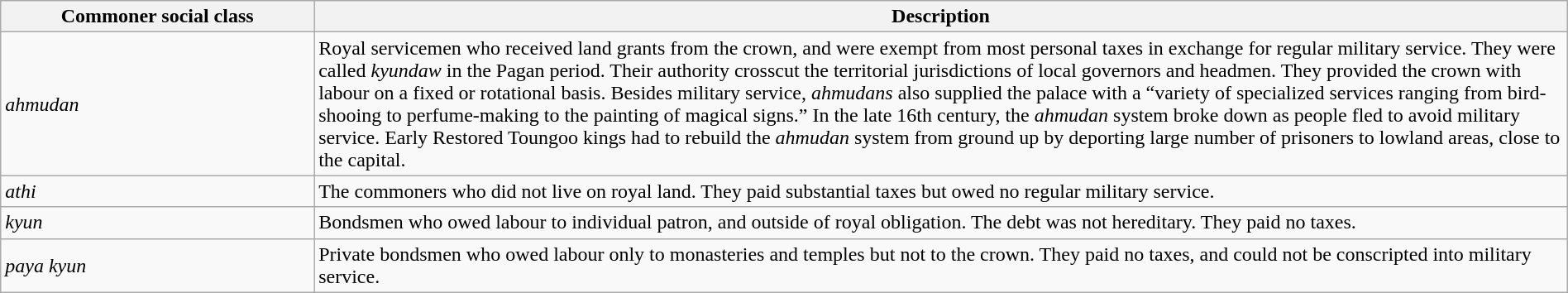<table width=100% class="wikitable">
<tr>
<th width="10%">Commoner social class</th>
<th width="40%">Description</th>
</tr>
<tr>
<td><em>ahmudan</em></td>
<td>Royal servicemen who received land grants from the crown, and were exempt from most personal taxes in exchange for regular military service. They were called <em>kyundaw</em> in the Pagan period. Their authority crosscut the territorial jurisdictions of local governors and headmen. They provided the crown with labour on a fixed or rotational basis. Besides military service, <em>ahmudans</em> also supplied the palace with a “variety of specialized services ranging from bird-shooing to perfume-making to the painting of magical signs.” In the late 16th century, the <em>ahmudan</em> system broke down as people fled to avoid military service. Early Restored Toungoo kings had to rebuild the <em>ahmudan</em> system from ground up by deporting large number of prisoners to lowland areas, close to the capital.</td>
</tr>
<tr>
<td><em>athi</em></td>
<td>The commoners who did not live on royal land. They paid substantial taxes but owed no regular military service.</td>
</tr>
<tr>
<td><em>kyun</em></td>
<td>Bondsmen who owed labour to individual patron, and outside of royal obligation. The debt was not hereditary. They paid no taxes.</td>
</tr>
<tr>
<td><em>paya kyun</em></td>
<td>Private bondsmen who owed labour only to monasteries and temples but not to the crown. They paid no taxes, and could not be conscripted into military service.</td>
</tr>
</table>
